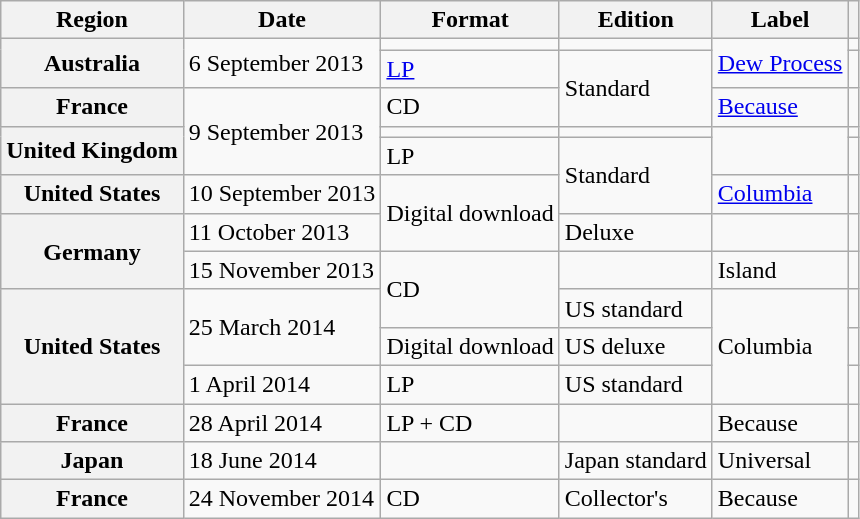<table class="wikitable plainrowheaders">
<tr>
<th scope="col">Region</th>
<th scope="col">Date</th>
<th scope="col">Format</th>
<th scope="col">Edition</th>
<th scope="col">Label</th>
<th scope="col"></th>
</tr>
<tr>
<th scope="row" rowspan="2">Australia</th>
<td rowspan="2">6 September 2013</td>
<td></td>
<td></td>
<td rowspan="2"><a href='#'>Dew Process</a></td>
<td align="center"></td>
</tr>
<tr>
<td><a href='#'>LP</a></td>
<td rowspan="2">Standard</td>
<td align="center"></td>
</tr>
<tr>
<th scope="row">France</th>
<td rowspan="3">9 September 2013</td>
<td>CD</td>
<td><a href='#'>Because</a></td>
<td align="center"></td>
</tr>
<tr>
<th scope="row" rowspan="2">United Kingdom</th>
<td></td>
<td></td>
<td rowspan="2"></td>
<td align="center"></td>
</tr>
<tr>
<td>LP</td>
<td rowspan="2">Standard</td>
<td align="center"></td>
</tr>
<tr>
<th scope="row">United States</th>
<td>10 September 2013</td>
<td rowspan="2">Digital download</td>
<td><a href='#'>Columbia</a></td>
<td align="center"></td>
</tr>
<tr>
<th scope="row" rowspan="2">Germany</th>
<td>11 October 2013</td>
<td>Deluxe</td>
<td></td>
<td align="center"></td>
</tr>
<tr>
<td>15 November 2013</td>
<td rowspan="2">CD</td>
<td></td>
<td>Island</td>
<td align="center"></td>
</tr>
<tr>
<th scope="row" rowspan="3">United States</th>
<td rowspan="2">25 March 2014</td>
<td>US standard</td>
<td rowspan="3">Columbia</td>
<td align="center"></td>
</tr>
<tr>
<td>Digital download</td>
<td>US deluxe</td>
<td align="center"></td>
</tr>
<tr>
<td>1 April 2014</td>
<td>LP</td>
<td>US standard</td>
<td align="center"></td>
</tr>
<tr>
<th scope="row">France</th>
<td>28 April 2014</td>
<td>LP + CD</td>
<td></td>
<td>Because</td>
<td align="center"></td>
</tr>
<tr>
<th scope="row">Japan</th>
<td>18 June 2014</td>
<td></td>
<td>Japan standard</td>
<td>Universal</td>
<td align="center"></td>
</tr>
<tr>
<th scope="row">France</th>
<td>24 November 2014</td>
<td>CD</td>
<td>Collector's</td>
<td>Because</td>
<td align="center"></td>
</tr>
</table>
